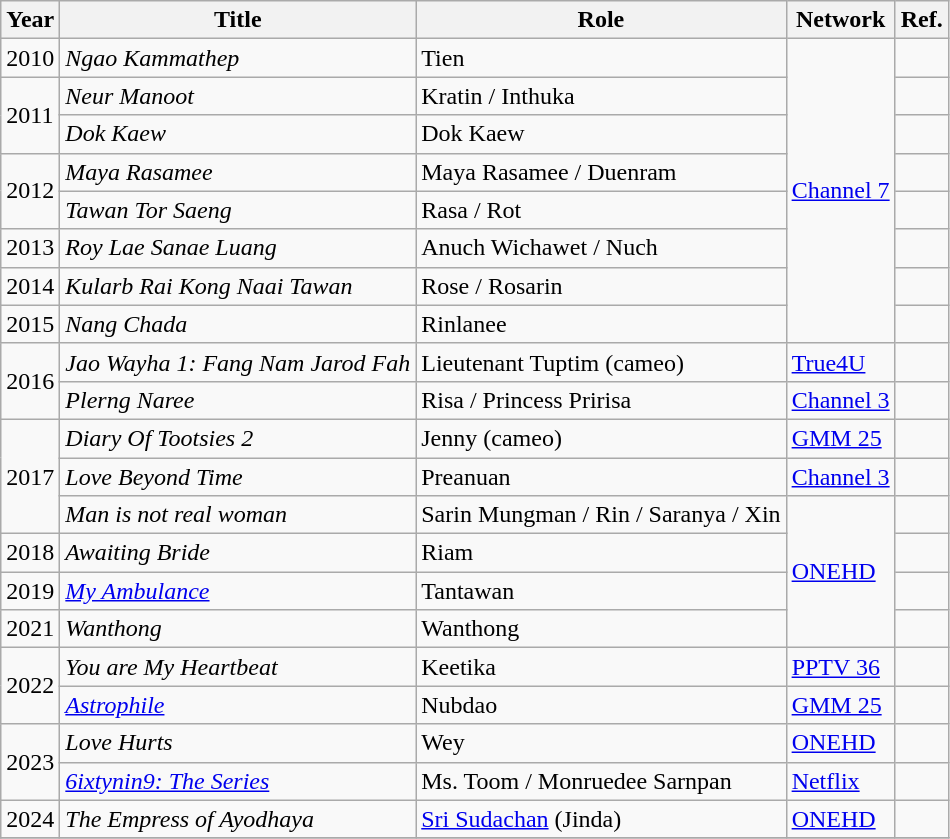<table class="wikitable">
<tr>
<th>Year</th>
<th><strong>Title</strong></th>
<th><strong>Role</strong></th>
<th>Network</th>
<th>Ref.</th>
</tr>
<tr>
<td>2010</td>
<td><em>Ngao Kammathep</em></td>
<td>Tien</td>
<td rowspan="8"><a href='#'>Channel 7</a></td>
<td></td>
</tr>
<tr>
<td rowspan="2">2011</td>
<td><em>Neur Manoot</em></td>
<td>Kratin / Inthuka</td>
<td></td>
</tr>
<tr>
<td><em>Dok Kaew</em></td>
<td>Dok Kaew</td>
<td></td>
</tr>
<tr>
<td rowspan="2">2012</td>
<td><em>Maya Rasamee</em></td>
<td>Maya Rasamee / Duenram</td>
<td></td>
</tr>
<tr>
<td><em>Tawan Tor Saeng</em></td>
<td>Rasa / Rot</td>
<td></td>
</tr>
<tr>
<td>2013</td>
<td><em>Roy Lae Sanae Luang</em></td>
<td>Anuch Wichawet / Nuch</td>
<td></td>
</tr>
<tr>
<td>2014</td>
<td><em>Kularb Rai Kong Naai Tawan</em></td>
<td>Rose / Rosarin</td>
<td></td>
</tr>
<tr>
<td>2015</td>
<td><em>Nang Chada</em></td>
<td>Rinlanee</td>
<td></td>
</tr>
<tr>
<td rowspan="2">2016</td>
<td><em>Jao Wayha 1: Fang Nam Jarod Fah</em></td>
<td>Lieutenant Tuptim (cameo)</td>
<td><a href='#'>True4U</a></td>
<td></td>
</tr>
<tr>
<td><em>Plerng Naree</em></td>
<td>Risa / Princess Pririsa</td>
<td><a href='#'>Channel 3</a></td>
<td></td>
</tr>
<tr>
<td rowspan="3">2017</td>
<td><em>Diary Of Tootsies 2</em></td>
<td>Jenny (cameo)</td>
<td><a href='#'>GMM 25</a></td>
<td></td>
</tr>
<tr>
<td><em>Love Beyond Time </em></td>
<td>Preanuan</td>
<td><a href='#'>Channel 3</a></td>
<td></td>
</tr>
<tr>
<td><em>Man is not real woman</em></td>
<td>Sarin Mungman / Rin / Saranya / Xin</td>
<td rowspan="4"><a href='#'>ONEHD</a></td>
<td></td>
</tr>
<tr>
<td>2018</td>
<td><em>Awaiting Bride</em></td>
<td>Riam</td>
<td></td>
</tr>
<tr>
<td>2019</td>
<td><em><a href='#'>My Ambulance</a></em></td>
<td>Tantawan</td>
<td></td>
</tr>
<tr>
<td>2021</td>
<td><em>Wanthong</em></td>
<td>Wanthong</td>
<td></td>
</tr>
<tr>
<td rowspan="2">2022</td>
<td><em>You are My Heartbeat</em></td>
<td>Keetika</td>
<td><a href='#'>PPTV 36</a></td>
<td></td>
</tr>
<tr>
<td><em><a href='#'>Astrophile</a></em></td>
<td>Nubdao</td>
<td><a href='#'>GMM 25</a></td>
<td></td>
</tr>
<tr>
<td rowspan="2">2023</td>
<td><em>Love Hurts</em></td>
<td>Wey</td>
<td><a href='#'>ONEHD</a></td>
<td></td>
</tr>
<tr>
<td><em><a href='#'>6ixtynin9: The Series</a></em></td>
<td>Ms. Toom / Monruedee Sarnpan</td>
<td><a href='#'>Netflix</a></td>
<td></td>
</tr>
<tr>
<td rowspan="1">2024</td>
<td><em>The Empress of Ayodhaya</em></td>
<td><a href='#'>Sri Sudachan</a> (Jinda)</td>
<td><a href='#'>ONEHD</a></td>
<td></td>
</tr>
<tr>
</tr>
</table>
